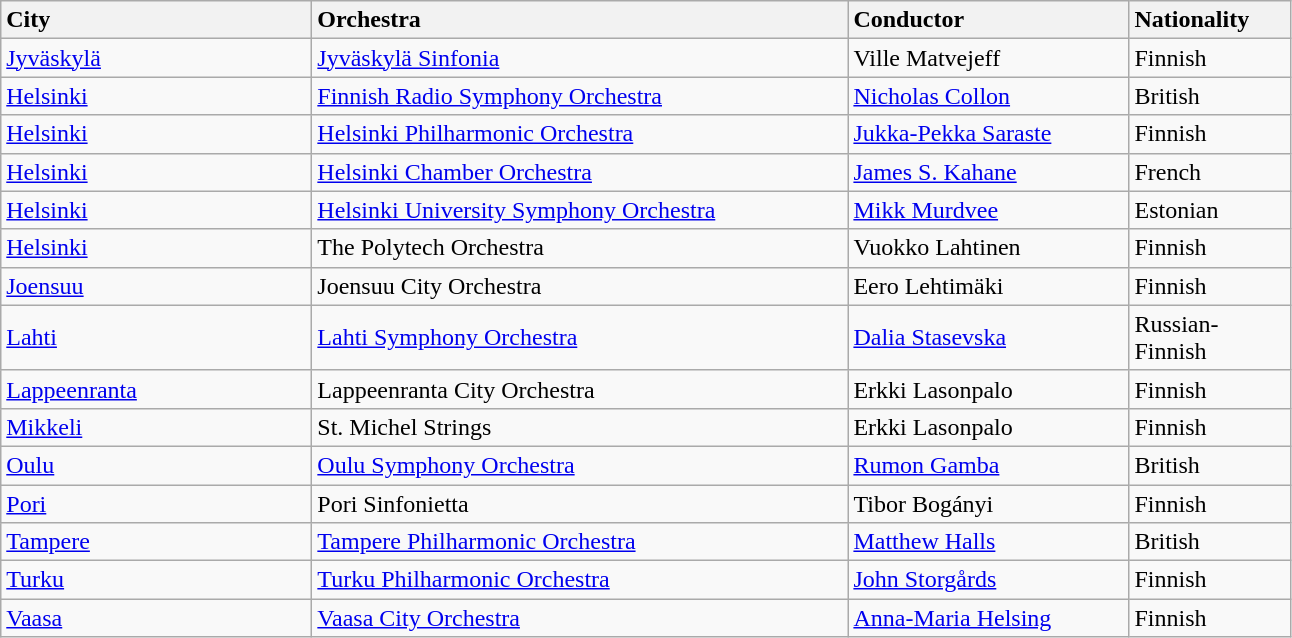<table class="wikitable">
<tr>
<td style="width: 200px; background: #f2f2f2"><strong>City</strong></td>
<td style="width: 350px; background: #f2f2f2"><strong>Orchestra</strong></td>
<td style="width: 180px; background: #f2f2f2"><strong>Conductor</strong></td>
<td style="width: 100px; background: #f2f2f2"><strong>Nationality</strong></td>
</tr>
<tr>
<td><a href='#'>Jyväskylä</a></td>
<td><a href='#'>Jyväskylä Sinfonia</a></td>
<td>Ville Matvejeff</td>
<td>Finnish</td>
</tr>
<tr>
<td><a href='#'>Helsinki</a></td>
<td><a href='#'>Finnish Radio Symphony Orchestra</a></td>
<td><a href='#'>Nicholas Collon</a></td>
<td>British</td>
</tr>
<tr>
<td><a href='#'>Helsinki</a></td>
<td><a href='#'>Helsinki Philharmonic Orchestra</a></td>
<td><a href='#'>Jukka-Pekka Saraste</a></td>
<td>Finnish</td>
</tr>
<tr>
<td><a href='#'>Helsinki</a></td>
<td><a href='#'>Helsinki Chamber Orchestra</a></td>
<td><a href='#'>James S. Kahane</a></td>
<td>French</td>
</tr>
<tr>
<td><a href='#'>Helsinki</a></td>
<td><a href='#'>Helsinki University Symphony Orchestra</a></td>
<td><a href='#'>Mikk Murdvee</a></td>
<td>Estonian</td>
</tr>
<tr>
<td><a href='#'>Helsinki</a></td>
<td>The Polytech Orchestra</td>
<td>Vuokko Lahtinen</td>
<td>Finnish</td>
</tr>
<tr>
<td><a href='#'>Joensuu</a></td>
<td>Joensuu City Orchestra</td>
<td>Eero Lehtimäki</td>
<td>Finnish</td>
</tr>
<tr>
<td><a href='#'>Lahti</a></td>
<td><a href='#'>Lahti Symphony Orchestra</a></td>
<td><a href='#'>Dalia Stasevska</a></td>
<td>Russian-Finnish</td>
</tr>
<tr>
<td><a href='#'>Lappeenranta</a></td>
<td>Lappeenranta City Orchestra</td>
<td>Erkki Lasonpalo</td>
<td>Finnish</td>
</tr>
<tr>
<td><a href='#'>Mikkeli</a></td>
<td>St. Michel Strings</td>
<td>Erkki Lasonpalo</td>
<td>Finnish</td>
</tr>
<tr>
<td><a href='#'>Oulu</a></td>
<td><a href='#'>Oulu Symphony Orchestra</a></td>
<td><a href='#'>Rumon Gamba</a></td>
<td>British</td>
</tr>
<tr>
<td><a href='#'>Pori</a></td>
<td>Pori Sinfonietta</td>
<td>Tibor Bogányi</td>
<td>Finnish</td>
</tr>
<tr>
<td><a href='#'>Tampere</a></td>
<td><a href='#'>Tampere Philharmonic Orchestra</a></td>
<td><a href='#'>Matthew Halls</a></td>
<td>British</td>
</tr>
<tr>
<td><a href='#'>Turku</a></td>
<td><a href='#'>Turku Philharmonic Orchestra</a></td>
<td><a href='#'>John Storgårds</a></td>
<td>Finnish</td>
</tr>
<tr>
<td><a href='#'>Vaasa</a></td>
<td><a href='#'>Vaasa City Orchestra</a></td>
<td><a href='#'>Anna-Maria Helsing</a></td>
<td>Finnish</td>
</tr>
</table>
